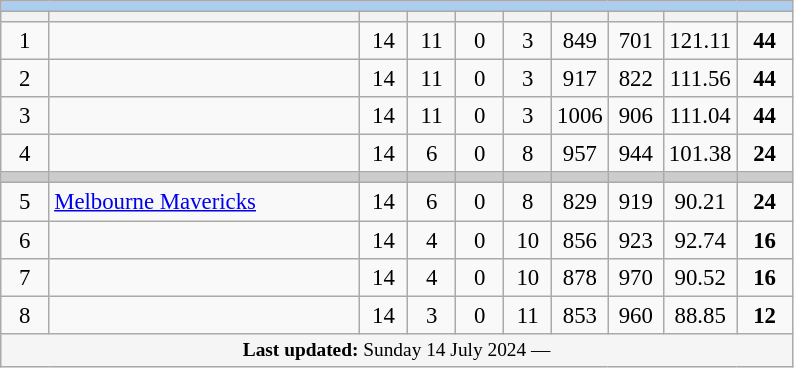<table class="wikitable" style="text-align:center; font-size:95%">
<tr>
<td colspan=10 style="background-color:#ABCDEF"></td>
</tr>
<tr>
<th width="25"></th>
<th width="200"></th>
<th width="25"></th>
<th width="25"></th>
<th width="25"></th>
<th width="25"></th>
<th width="30"></th>
<th width="30"></th>
<th width="30"></th>
<th width="30"></th>
</tr>
<tr>
<td>1</td>
<td style="text-align:left;"></td>
<td>14</td>
<td>11</td>
<td>0</td>
<td>3</td>
<td>849</td>
<td>701</td>
<td>121.11</td>
<td><strong>44</strong></td>
</tr>
<tr>
<td>2</td>
<td style="text-align:left;"></td>
<td>14</td>
<td>11</td>
<td>0</td>
<td>3</td>
<td>917</td>
<td>822</td>
<td>111.56</td>
<td><strong>44</strong></td>
</tr>
<tr>
<td>3</td>
<td style="text-align:left;"></td>
<td>14</td>
<td>11</td>
<td>0</td>
<td>3</td>
<td>1006</td>
<td>906</td>
<td>111.04</td>
<td><strong>44</strong></td>
</tr>
<tr>
<td>4</td>
<td style="text-align:left;"></td>
<td>14</td>
<td>6</td>
<td>0</td>
<td>8</td>
<td>957</td>
<td>944</td>
<td>101.38</td>
<td><strong>24</strong></td>
</tr>
<tr style="background-color:#cccccc;">
<td></td>
<td></td>
<td></td>
<td></td>
<td></td>
<td></td>
<td></td>
<td></td>
<td></td>
<td></td>
</tr>
<tr>
<td>5</td>
<td style="text-align:left;"><a href='#'>Melbourne Mavericks</a></td>
<td>14</td>
<td>6</td>
<td>0</td>
<td>8</td>
<td>829</td>
<td>919</td>
<td>90.21</td>
<td><strong>24</strong></td>
</tr>
<tr>
<td>6</td>
<td style="text-align:left;"></td>
<td>14</td>
<td>4</td>
<td>0</td>
<td>10</td>
<td>856</td>
<td>923</td>
<td>92.74</td>
<td><strong>16</strong></td>
</tr>
<tr>
<td>7</td>
<td style="text-align:left;"></td>
<td>14</td>
<td>4</td>
<td>0</td>
<td>10</td>
<td>878</td>
<td>970</td>
<td>90.52</td>
<td><strong>16</strong></td>
</tr>
<tr>
<td>8</td>
<td style="text-align:left;"></td>
<td>14</td>
<td>3</td>
<td>0</td>
<td>11</td>
<td>853</td>
<td>960</td>
<td>88.85</td>
<td><strong>12</strong></td>
</tr>
<tr>
<td colspan=10 style="background-color:#F5F5F5; font-size:85%"><strong>Last updated:</strong> Sunday 14 July 2024 — </td>
</tr>
</table>
